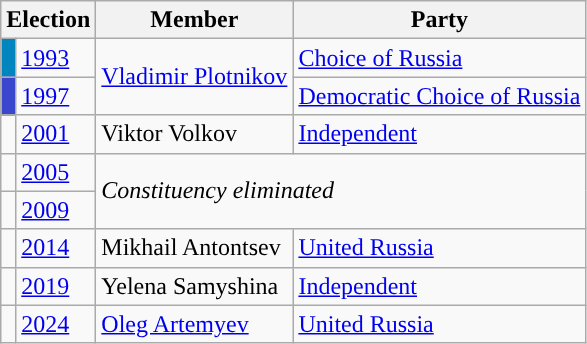<table class="wikitable">
<tr>
<th colspan="2">Election</th>
<th>Member</th>
<th>Party</th>
</tr>
<tr>
<td style="background-color:#0085BE"></td>
<td><a href='#'>1993</a></td>
<td rowspan=2><a href='#'>Vladimir Plotnikov</a></td>
<td><a href='#'>Choice of Russia</a></td>
</tr>
<tr>
<td style="background-color:#3A46CE"></td>
<td><a href='#'>1997</a></td>
<td><a href='#'>Democratic Choice of Russia</a></td>
</tr>
<tr>
<td style="background-color:"></td>
<td><a href='#'>2001</a></td>
<td>Viktor Volkov</td>
<td><a href='#'>Independent</a></td>
</tr>
<tr>
<td style="background-color:"></td>
<td><a href='#'>2005</a></td>
<td colspan=2 rowspan=2><em>Constituency eliminated</em></td>
</tr>
<tr>
<td style="background-color:"></td>
<td><a href='#'>2009</a></td>
</tr>
<tr>
<td style="background-color:"></td>
<td><a href='#'>2014</a></td>
<td>Mikhail Antontsev</td>
<td><a href='#'>United Russia</a></td>
</tr>
<tr>
<td style="background-color:"></td>
<td><a href='#'>2019</a></td>
<td>Yelena Samyshina</td>
<td><a href='#'>Independent</a></td>
</tr>
<tr>
<td style="background-color:"></td>
<td><a href='#'>2024</a></td>
<td><a href='#'>Oleg Artemyev</a></td>
<td><a href='#'>United Russia</a></td>
</tr>
</table>
